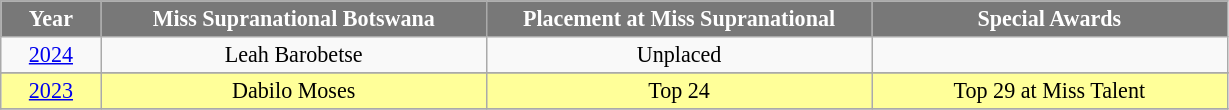<table class="wikitable" style="font-size: 92%; text-align:center">
<tr>
<th width="60" style="background-color:#787878;color:#FFFFFF;">Year</th>
<th width="250" style="background-color:#787878;color:#FFFFFF;">Miss Supranational Botswana</th>
<th width="250" style="background-color:#787878;color:#FFFFFF;">Placement at Miss Supranational</th>
<th width="230" style="background-color:#787878;color:#FFFFFF;">Special Awards</th>
</tr>
<tr>
<td><a href='#'>2024</a></td>
<td>Leah Barobetse</td>
<td>Unplaced</td>
<td></td>
</tr>
<tr>
</tr>
<tr style="background-color:#FFFF99">
<td><a href='#'>2023</a></td>
<td>Dabilo Moses</td>
<td>Top 24</td>
<td>Top 29 at Miss Talent</td>
</tr>
<tr>
</tr>
</table>
